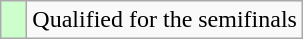<table class=wikitable>
<tr>
<td width=10px bgcolor="#ccffcc"></td>
<td>Qualified for the semifinals</td>
</tr>
</table>
